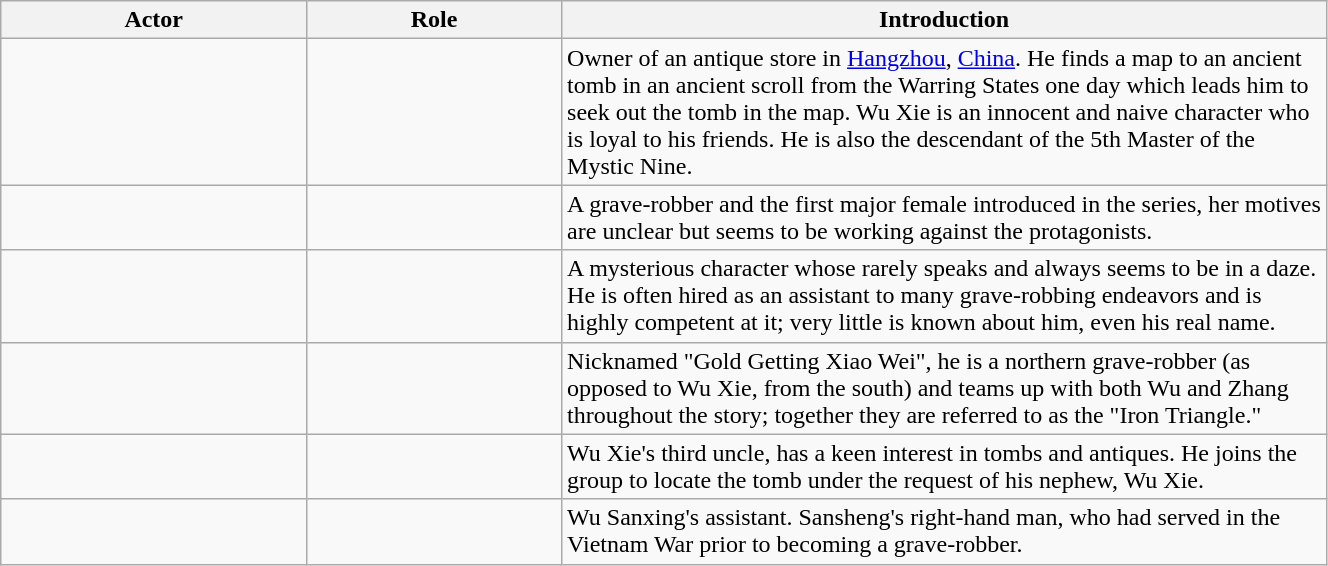<table class="wikitable " width="70%">
<tr>
<th style="width:12%">Actor</th>
<th style="width:10%">Role</th>
<th style="width:30%">Introduction</th>
</tr>
<tr>
<td></td>
<td></td>
<td>Owner of an antique store in <a href='#'>Hangzhou</a>, <a href='#'>China</a>. He finds a map to an ancient tomb in an ancient scroll from the Warring States one day which leads him to seek out the tomb in the map. Wu Xie is an innocent and naive character who is loyal to his friends. He is also the descendant of the 5th Master of the Mystic Nine.</td>
</tr>
<tr>
<td></td>
<td></td>
<td>A grave-robber and the first major female introduced in the series, her motives are unclear but seems to be working against the protagonists.</td>
</tr>
<tr>
<td></td>
<td></td>
<td>A mysterious character whose rarely speaks and always seems to be in a daze. He is often hired as an assistant to many grave-robbing endeavors and is highly competent at it; very little is known about him, even his real name.</td>
</tr>
<tr>
<td></td>
<td></td>
<td>Nicknamed "Gold Getting Xiao Wei", he is a northern grave-robber (as opposed to Wu Xie, from the south) and teams up with both Wu and Zhang throughout the story; together they are referred to as the "Iron Triangle."</td>
</tr>
<tr>
<td></td>
<td></td>
<td>Wu Xie's third uncle, has a keen interest in tombs and antiques. He joins the group to locate the tomb under the request of his nephew, Wu Xie.</td>
</tr>
<tr>
<td></td>
<td></td>
<td>Wu Sanxing's assistant. Sansheng's right-hand man, who had served in the Vietnam War prior to becoming a grave-robber.</td>
</tr>
</table>
